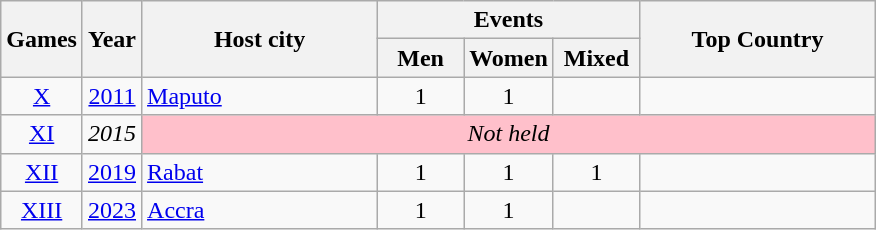<table class=wikitable style="text-align:center">
<tr>
<th rowspan=2>Games</th>
<th rowspan=2>Year</th>
<th width=150 rowspan=2>Host city</th>
<th colspan=3>Events</th>
<th width=150 rowspan=2>Top Country</th>
</tr>
<tr>
<th width=50>Men</th>
<th width=50>Women</th>
<th width=50>Mixed</th>
</tr>
<tr>
<td><a href='#'>X</a></td>
<td><a href='#'>2011</a></td>
<td align=left> <a href='#'>Maputo</a></td>
<td>1</td>
<td>1</td>
<td></td>
<td align=left></td>
</tr>
<tr>
<td><a href='#'>XI</a></td>
<td><em>2015</em></td>
<td align=center bgcolor=pink colspan=5><em>Not held</em></td>
</tr>
<tr>
<td><a href='#'>XII</a></td>
<td><a href='#'>2019</a></td>
<td align=left> <a href='#'>Rabat</a></td>
<td>1</td>
<td>1</td>
<td>1</td>
<td align=left></td>
</tr>
<tr>
<td><a href='#'>XIII</a></td>
<td><a href='#'>2023</a></td>
<td align=left> <a href='#'>Accra</a></td>
<td>1</td>
<td>1</td>
<td></td>
<td align=left></td>
</tr>
</table>
